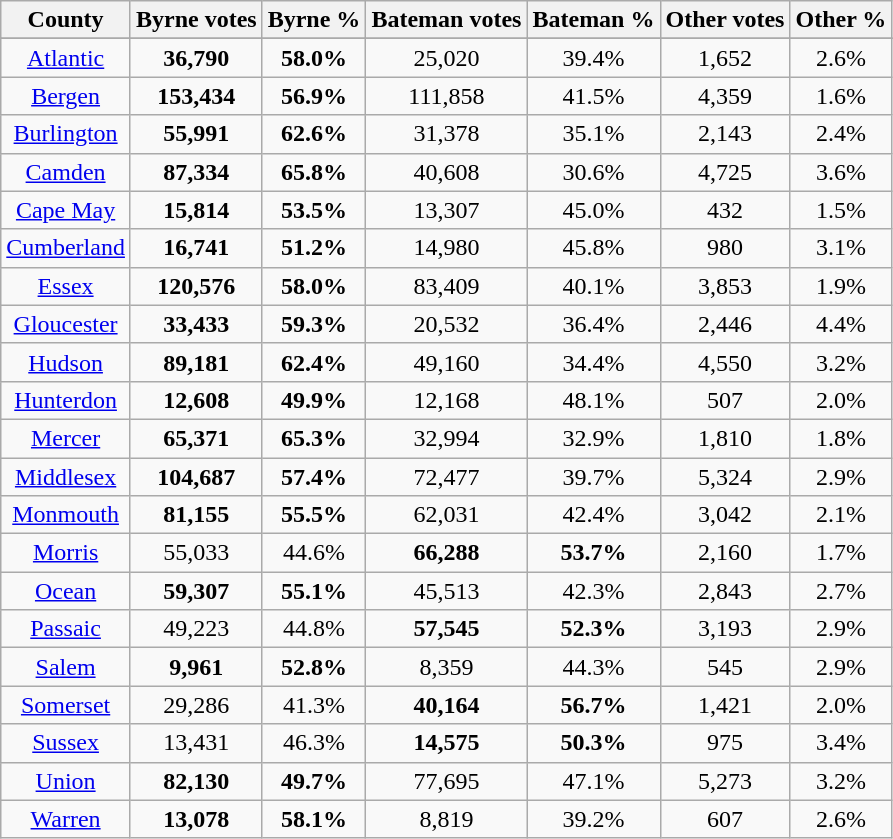<table class="wikitable sortable" style="text-align:center">
<tr>
<th>County</th>
<th>Byrne votes</th>
<th>Byrne %</th>
<th>Bateman votes</th>
<th>Bateman %</th>
<th>Other votes</th>
<th>Other %</th>
</tr>
<tr>
</tr>
<tr>
<td align="center" ><a href='#'>Atlantic</a></td>
<td><strong>36,790</strong></td>
<td><strong>58.0%</strong></td>
<td>25,020</td>
<td>39.4%</td>
<td>1,652</td>
<td>2.6%</td>
</tr>
<tr>
<td align="center" ><a href='#'>Bergen</a></td>
<td><strong>153,434</strong></td>
<td><strong>56.9%</strong></td>
<td>111,858</td>
<td>41.5%</td>
<td>4,359</td>
<td>1.6%</td>
</tr>
<tr>
<td align="center" ><a href='#'>Burlington</a></td>
<td><strong>55,991</strong></td>
<td><strong>62.6%</strong></td>
<td>31,378</td>
<td>35.1%</td>
<td>2,143</td>
<td>2.4%</td>
</tr>
<tr>
<td align="center" ><a href='#'>Camden</a></td>
<td><strong>87,334</strong></td>
<td><strong>65.8%</strong></td>
<td>40,608</td>
<td>30.6%</td>
<td>4,725</td>
<td>3.6%</td>
</tr>
<tr>
<td align="center" ><a href='#'>Cape May</a></td>
<td><strong>15,814</strong></td>
<td><strong>53.5%</strong></td>
<td>13,307</td>
<td>45.0%</td>
<td>432</td>
<td>1.5%</td>
</tr>
<tr>
<td align="center" ><a href='#'>Cumberland</a></td>
<td><strong>16,741</strong></td>
<td><strong>51.2%</strong></td>
<td>14,980</td>
<td>45.8%</td>
<td>980</td>
<td>3.1%</td>
</tr>
<tr>
<td align="center" ><a href='#'>Essex</a></td>
<td><strong>120,576</strong></td>
<td><strong>58.0%</strong></td>
<td>83,409</td>
<td>40.1%</td>
<td>3,853</td>
<td>1.9%</td>
</tr>
<tr>
<td align="center" ><a href='#'>Gloucester</a></td>
<td><strong>33,433</strong></td>
<td><strong>59.3%</strong></td>
<td>20,532</td>
<td>36.4%</td>
<td>2,446</td>
<td>4.4%</td>
</tr>
<tr>
<td align="center" ><a href='#'>Hudson</a></td>
<td><strong>89,181</strong></td>
<td><strong>62.4%</strong></td>
<td>49,160</td>
<td>34.4%</td>
<td>4,550</td>
<td>3.2%</td>
</tr>
<tr>
<td align="center" ><a href='#'>Hunterdon</a></td>
<td><strong>12,608</strong></td>
<td><strong>49.9%</strong></td>
<td>12,168</td>
<td>48.1%</td>
<td>507</td>
<td>2.0%</td>
</tr>
<tr>
<td align="center" ><a href='#'>Mercer</a></td>
<td><strong>65,371</strong></td>
<td><strong>65.3%</strong></td>
<td>32,994</td>
<td>32.9%</td>
<td>1,810</td>
<td>1.8%</td>
</tr>
<tr>
<td align="center" ><a href='#'>Middlesex</a></td>
<td><strong>104,687</strong></td>
<td><strong>57.4%</strong></td>
<td>72,477</td>
<td>39.7%</td>
<td>5,324</td>
<td>2.9%</td>
</tr>
<tr>
<td align="center" ><a href='#'>Monmouth</a></td>
<td><strong>81,155</strong></td>
<td><strong>55.5%</strong></td>
<td>62,031</td>
<td>42.4%</td>
<td>3,042</td>
<td>2.1%</td>
</tr>
<tr>
<td align="center" ><a href='#'>Morris</a></td>
<td>55,033</td>
<td>44.6%</td>
<td><strong>66,288</strong></td>
<td><strong>53.7%</strong></td>
<td>2,160</td>
<td>1.7%</td>
</tr>
<tr>
<td align="center" ><a href='#'>Ocean</a></td>
<td><strong>59,307</strong></td>
<td><strong>55.1%</strong></td>
<td>45,513</td>
<td>42.3%</td>
<td>2,843</td>
<td>2.7%</td>
</tr>
<tr>
<td align="center" ><a href='#'>Passaic</a></td>
<td>49,223</td>
<td>44.8%</td>
<td><strong>57,545</strong></td>
<td><strong>52.3%</strong></td>
<td>3,193</td>
<td>2.9%</td>
</tr>
<tr>
<td align="center" ><a href='#'>Salem</a></td>
<td><strong>9,961</strong></td>
<td><strong>52.8%</strong></td>
<td>8,359</td>
<td>44.3%</td>
<td>545</td>
<td>2.9%</td>
</tr>
<tr>
<td align="center" ><a href='#'>Somerset</a></td>
<td>29,286</td>
<td>41.3%</td>
<td><strong>40,164</strong></td>
<td><strong>56.7%</strong></td>
<td>1,421</td>
<td>2.0%</td>
</tr>
<tr>
<td align="center" ><a href='#'>Sussex</a></td>
<td>13,431</td>
<td>46.3%</td>
<td><strong>14,575</strong></td>
<td><strong>50.3%</strong></td>
<td>975</td>
<td>3.4%</td>
</tr>
<tr>
<td align="center" ><a href='#'>Union</a></td>
<td><strong>82,130</strong></td>
<td><strong>49.7%</strong></td>
<td>77,695</td>
<td>47.1%</td>
<td>5,273</td>
<td>3.2%</td>
</tr>
<tr>
<td align="center" ><a href='#'>Warren</a></td>
<td><strong>13,078</strong></td>
<td><strong>58.1%</strong></td>
<td>8,819</td>
<td>39.2%</td>
<td>607</td>
<td>2.6%</td>
</tr>
</table>
